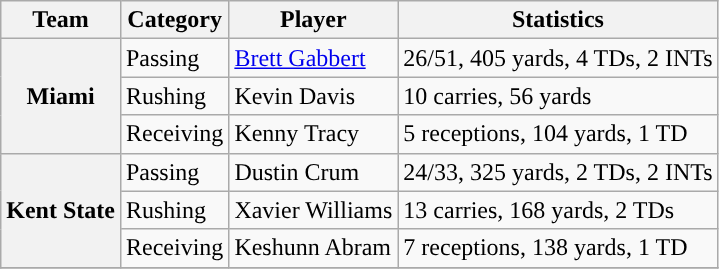<table class="wikitable" style="float: left;">
<tr>
<th>Team</th>
<th>Category</th>
<th>Player</th>
<th>Statistics</th>
</tr>
<tr>
<th rowspan=3>Miami</th>
<td>Passing</td>
<td><a href='#'>Brett Gabbert</a></td>
<td>26/51, 405 yards, 4 TDs, 2 INTs</td>
</tr>
<tr>
<td>Rushing</td>
<td>Kevin Davis</td>
<td>10 carries, 56 yards</td>
</tr>
<tr>
<td>Receiving</td>
<td>Kenny Tracy</td>
<td>5 receptions, 104 yards, 1 TD</td>
</tr>
<tr>
<th rowspan=3 style=>Kent State</th>
<td>Passing</td>
<td>Dustin Crum</td>
<td>24/33, 325 yards, 2 TDs, 2 INTs</td>
</tr>
<tr>
<td>Rushing</td>
<td>Xavier Williams</td>
<td>13 carries, 168 yards, 2 TDs</td>
</tr>
<tr>
<td>Receiving</td>
<td>Keshunn Abram</td>
<td>7 receptions, 138 yards, 1 TD</td>
</tr>
<tr>
</tr>
</table>
